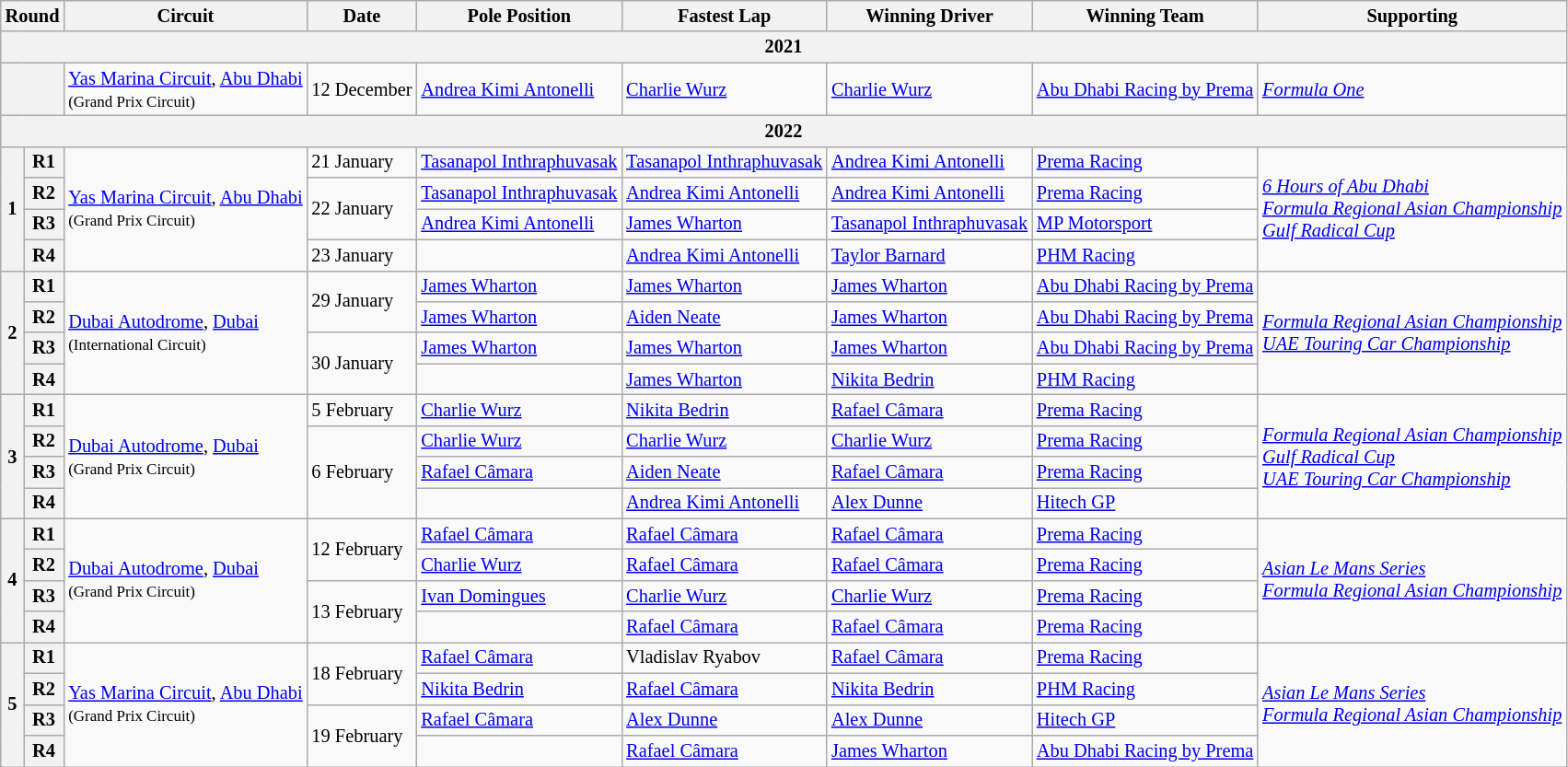<table class="wikitable" style="font-size: 85%">
<tr>
<th colspan=2>Round</th>
<th>Circuit</th>
<th>Date</th>
<th>Pole Position</th>
<th>Fastest Lap</th>
<th>Winning Driver</th>
<th>Winning Team</th>
<th>Supporting</th>
</tr>
<tr>
<th colspan=9>2021</th>
</tr>
<tr>
<th colspan=2></th>
<td nowrap><a href='#'>Yas Marina Circuit</a>, <a href='#'>Abu Dhabi</a><br><small>(Grand Prix Circuit)</small></td>
<td nowrap>12 December</td>
<td> <a href='#'>Andrea Kimi Antonelli</a></td>
<td> <a href='#'>Charlie Wurz</a></td>
<td> <a href='#'>Charlie Wurz</a></td>
<td> <a href='#'>Abu Dhabi Racing by Prema</a></td>
<td><em><a href='#'>Formula One</a></em></td>
</tr>
<tr>
<th colspan=9>2022</th>
</tr>
<tr>
<th rowspan=4>1</th>
<th>R1</th>
<td rowspan=4><a href='#'>Yas Marina Circuit</a>, <a href='#'>Abu Dhabi</a><br><small>(Grand Prix Circuit)</small></td>
<td>21 January</td>
<td nowrap> <a href='#'>Tasanapol Inthraphuvasak</a></td>
<td nowrap> <a href='#'>Tasanapol Inthraphuvasak</a></td>
<td> <a href='#'>Andrea Kimi Antonelli</a></td>
<td> <a href='#'>Prema Racing</a></td>
<td rowspan=4 nowrap><em><a href='#'>6 Hours of Abu Dhabi</a><br><a href='#'>Formula Regional Asian Championship</a><br><a href='#'>Gulf Radical Cup</a></em></td>
</tr>
<tr>
<th>R2</th>
<td rowspan=2>22 January</td>
<td> <a href='#'>Tasanapol Inthraphuvasak</a></td>
<td> <a href='#'>Andrea Kimi Antonelli</a></td>
<td> <a href='#'>Andrea Kimi Antonelli</a></td>
<td> <a href='#'>Prema Racing</a></td>
</tr>
<tr>
<th>R3</th>
<td> <a href='#'>Andrea Kimi Antonelli</a></td>
<td> <a href='#'>James Wharton</a></td>
<td nowrap> <a href='#'>Tasanapol Inthraphuvasak</a></td>
<td> <a href='#'>MP Motorsport</a></td>
</tr>
<tr>
<th>R4</th>
<td>23 January</td>
<td></td>
<td> <a href='#'>Andrea Kimi Antonelli</a></td>
<td> <a href='#'>Taylor Barnard</a></td>
<td> <a href='#'>PHM Racing</a></td>
</tr>
<tr>
<th rowspan=4>2</th>
<th>R1</th>
<td rowspan=4><a href='#'>Dubai Autodrome</a>, <a href='#'>Dubai</a><br><small>(International Circuit)</small></td>
<td rowspan=2>29 January</td>
<td> <a href='#'>James Wharton</a></td>
<td> <a href='#'>James Wharton</a></td>
<td> <a href='#'>James Wharton</a></td>
<td> <a href='#'>Abu Dhabi Racing by Prema</a></td>
<td rowspan=4><em><a href='#'>Formula Regional Asian Championship</a><br><a href='#'>UAE Touring Car Championship</a></em></td>
</tr>
<tr>
<th>R2</th>
<td> <a href='#'>James Wharton</a></td>
<td> <a href='#'>Aiden Neate</a></td>
<td> <a href='#'>James Wharton</a></td>
<td nowrap> <a href='#'>Abu Dhabi Racing by Prema</a></td>
</tr>
<tr>
<th>R3</th>
<td rowspan=2>30 January</td>
<td> <a href='#'>James Wharton</a></td>
<td> <a href='#'>James Wharton</a></td>
<td> <a href='#'>James Wharton</a></td>
<td> <a href='#'>Abu Dhabi Racing by Prema</a></td>
</tr>
<tr>
<th>R4</th>
<td></td>
<td> <a href='#'>James Wharton</a></td>
<td> <a href='#'>Nikita Bedrin</a></td>
<td> <a href='#'>PHM Racing</a></td>
</tr>
<tr>
<th rowspan=4>3</th>
<th>R1</th>
<td rowspan=4><a href='#'>Dubai Autodrome</a>, <a href='#'>Dubai</a><br><small>(Grand Prix Circuit)</small></td>
<td>5 February</td>
<td> <a href='#'>Charlie Wurz</a></td>
<td> <a href='#'>Nikita Bedrin</a></td>
<td> <a href='#'>Rafael Câmara</a></td>
<td> <a href='#'>Prema Racing</a></td>
<td rowspan=4><em><a href='#'>Formula Regional Asian Championship</a><br><a href='#'>Gulf Radical Cup</a><br><a href='#'>UAE Touring Car Championship</a></em></td>
</tr>
<tr>
<th>R2</th>
<td rowspan=3>6 February</td>
<td> <a href='#'>Charlie Wurz</a></td>
<td> <a href='#'>Charlie Wurz</a></td>
<td> <a href='#'>Charlie Wurz</a></td>
<td> <a href='#'>Prema Racing</a></td>
</tr>
<tr>
<th>R3</th>
<td> <a href='#'>Rafael Câmara</a></td>
<td> <a href='#'>Aiden Neate</a></td>
<td> <a href='#'>Rafael Câmara</a></td>
<td> <a href='#'>Prema Racing</a></td>
</tr>
<tr>
<th>R4</th>
<td></td>
<td> <a href='#'>Andrea Kimi Antonelli</a></td>
<td> <a href='#'>Alex Dunne</a></td>
<td> <a href='#'>Hitech GP</a></td>
</tr>
<tr>
<th rowspan=4>4</th>
<th>R1</th>
<td rowspan=4><a href='#'>Dubai Autodrome</a>, <a href='#'>Dubai</a><br><small>(Grand Prix Circuit)</small></td>
<td rowspan=2>12 February</td>
<td> <a href='#'>Rafael Câmara</a></td>
<td> <a href='#'>Rafael Câmara</a></td>
<td> <a href='#'>Rafael Câmara</a></td>
<td> <a href='#'>Prema Racing</a></td>
<td rowspan=4><em><a href='#'>Asian Le Mans Series</a><br><a href='#'>Formula Regional Asian Championship</a></em></td>
</tr>
<tr>
<th>R2</th>
<td> <a href='#'>Charlie Wurz</a></td>
<td> <a href='#'>Rafael Câmara</a></td>
<td> <a href='#'>Rafael Câmara</a></td>
<td> <a href='#'>Prema Racing</a></td>
</tr>
<tr>
<th>R3</th>
<td rowspan=2>13 February</td>
<td> <a href='#'>Ivan Domingues</a></td>
<td> <a href='#'>Charlie Wurz</a></td>
<td> <a href='#'>Charlie Wurz</a></td>
<td> <a href='#'>Prema Racing</a></td>
</tr>
<tr>
<th>R4</th>
<td></td>
<td> <a href='#'>Rafael Câmara</a></td>
<td> <a href='#'>Rafael Câmara</a></td>
<td> <a href='#'>Prema Racing</a></td>
</tr>
<tr>
<th rowspan=4>5</th>
<th>R1</th>
<td rowspan=4><a href='#'>Yas Marina Circuit</a>, <a href='#'>Abu Dhabi</a><br><small>(Grand Prix Circuit)</small></td>
<td rowspan=2>18 February</td>
<td> <a href='#'>Rafael Câmara</a></td>
<td> Vladislav Ryabov</td>
<td> <a href='#'>Rafael Câmara</a></td>
<td> <a href='#'>Prema Racing</a></td>
<td rowspan=4><em><a href='#'>Asian Le Mans Series</a><br><a href='#'>Formula Regional Asian Championship</a></em></td>
</tr>
<tr>
<th>R2</th>
<td> <a href='#'>Nikita Bedrin</a></td>
<td> <a href='#'>Rafael Câmara</a></td>
<td> <a href='#'>Nikita Bedrin</a></td>
<td> <a href='#'>PHM Racing</a></td>
</tr>
<tr>
<th>R3</th>
<td rowspan=2>19 February</td>
<td> <a href='#'>Rafael Câmara</a></td>
<td> <a href='#'>Alex Dunne</a></td>
<td> <a href='#'>Alex Dunne</a></td>
<td> <a href='#'>Hitech GP</a></td>
</tr>
<tr>
<th>R4</th>
<td></td>
<td> <a href='#'>Rafael Câmara</a></td>
<td> <a href='#'>James Wharton</a></td>
<td> <a href='#'>Abu Dhabi Racing by Prema</a></td>
</tr>
</table>
